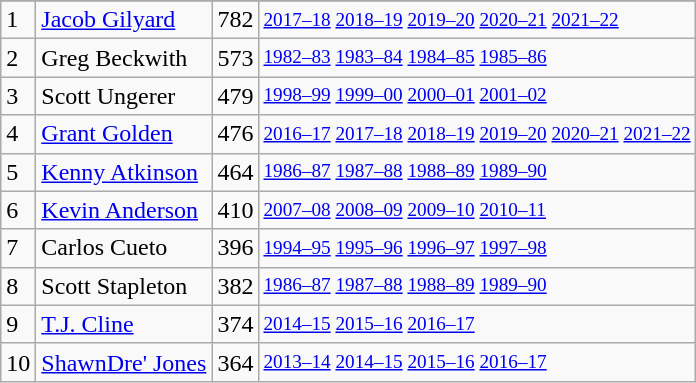<table class="wikitable">
<tr>
</tr>
<tr>
<td>1</td>
<td><a href='#'>Jacob Gilyard</a></td>
<td>782</td>
<td style="font-size:80%;"><a href='#'>2017–18</a> <a href='#'>2018–19</a> <a href='#'>2019–20</a> <a href='#'>2020–21</a> <a href='#'>2021–22</a></td>
</tr>
<tr>
<td>2</td>
<td>Greg Beckwith</td>
<td>573</td>
<td style="font-size:80%;"><a href='#'>1982–83</a> <a href='#'>1983–84</a> <a href='#'>1984–85</a> <a href='#'>1985–86</a></td>
</tr>
<tr>
<td>3</td>
<td>Scott Ungerer</td>
<td>479</td>
<td style="font-size:80%;"><a href='#'>1998–99</a> <a href='#'>1999–00</a> <a href='#'>2000–01</a> <a href='#'>2001–02</a></td>
</tr>
<tr>
<td>4</td>
<td><a href='#'>Grant Golden</a></td>
<td>476</td>
<td style="font-size:80%;"><a href='#'>2016–17</a> <a href='#'>2017–18</a> <a href='#'>2018–19</a> <a href='#'>2019–20</a> <a href='#'>2020–21</a> <a href='#'>2021–22</a></td>
</tr>
<tr>
<td>5</td>
<td><a href='#'>Kenny Atkinson</a></td>
<td>464</td>
<td style="font-size:80%;"><a href='#'>1986–87</a> <a href='#'>1987–88</a> <a href='#'>1988–89</a> <a href='#'>1989–90</a></td>
</tr>
<tr>
<td>6</td>
<td><a href='#'>Kevin Anderson</a></td>
<td>410</td>
<td style="font-size:80%;"><a href='#'>2007–08</a> <a href='#'>2008–09</a> <a href='#'>2009–10</a> <a href='#'>2010–11</a></td>
</tr>
<tr>
<td>7</td>
<td>Carlos Cueto</td>
<td>396</td>
<td style="font-size:80%;"><a href='#'>1994–95</a> <a href='#'>1995–96</a> <a href='#'>1996–97</a> <a href='#'>1997–98</a></td>
</tr>
<tr>
<td>8</td>
<td>Scott Stapleton</td>
<td>382</td>
<td style="font-size:80%;"><a href='#'>1986–87</a> <a href='#'>1987–88</a> <a href='#'>1988–89</a> <a href='#'>1989–90</a></td>
</tr>
<tr>
<td>9</td>
<td><a href='#'>T.J. Cline</a></td>
<td>374</td>
<td style="font-size:80%;"><a href='#'>2014–15</a> <a href='#'>2015–16</a> <a href='#'>2016–17</a></td>
</tr>
<tr>
<td>10</td>
<td><a href='#'>ShawnDre' Jones</a></td>
<td>364</td>
<td style="font-size:80%;"><a href='#'>2013–14</a> <a href='#'>2014–15</a> <a href='#'>2015–16</a> <a href='#'>2016–17</a></td>
</tr>
</table>
